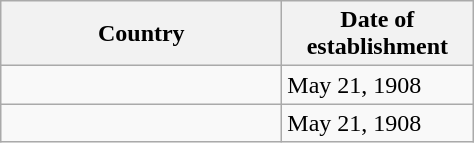<table class="wikitable" border=1 style="border-collapse: collapse;">
<tr>
<th width=180>Country</th>
<th width=120>Date of establishment</th>
</tr>
<tr>
<td></td>
<td>May 21, 1908</td>
</tr>
<tr>
<td></td>
<td>May 21, 1908</td>
</tr>
</table>
